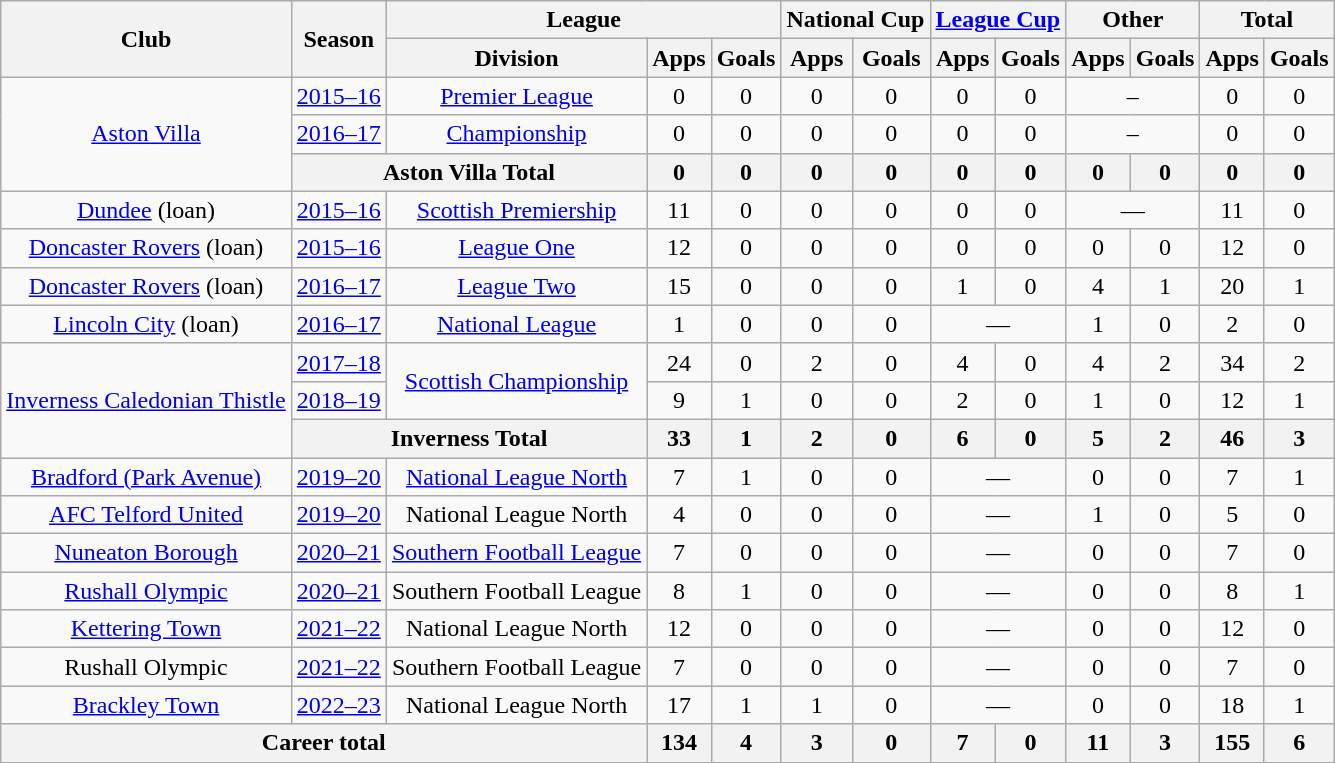<table class="wikitable" style="text-align:center">
<tr>
<th rowspan="2">Club</th>
<th rowspan="2">Season</th>
<th colspan="3">League</th>
<th colspan="2">National Cup</th>
<th colspan="2"><a href='#'>League Cup</a></th>
<th colspan="2">Other</th>
<th colspan="2">Total</th>
</tr>
<tr>
<th>Division</th>
<th>Apps</th>
<th>Goals</th>
<th>Apps</th>
<th>Goals</th>
<th>Apps</th>
<th>Goals</th>
<th>Apps</th>
<th>Goals</th>
<th>Apps</th>
<th>Goals</th>
</tr>
<tr>
<td rowspan=3><a href='#'>Aston Villa</a></td>
<td><a href='#'>2015–16</a></td>
<td><a href='#'>Premier League</a></td>
<td>0</td>
<td>0</td>
<td>0</td>
<td>0</td>
<td>0</td>
<td>0</td>
<td colspan=2>–</td>
<td>0</td>
<td>0</td>
</tr>
<tr>
<td><a href='#'>2016–17</a></td>
<td><a href='#'>Championship</a></td>
<td>0</td>
<td>0</td>
<td>0</td>
<td>0</td>
<td>0</td>
<td>0</td>
<td colspan=2>–</td>
<td>0</td>
<td>0</td>
</tr>
<tr>
<th colspan=2>Aston Villa Total</th>
<th>0</th>
<th>0</th>
<th>0</th>
<th>0</th>
<th>0</th>
<th>0</th>
<th>0</th>
<th>0</th>
<th>0</th>
<th>0</th>
</tr>
<tr>
<td><a href='#'>Dundee</a> (loan)</td>
<td><a href='#'>2015–16</a></td>
<td><a href='#'>Scottish Premiership</a></td>
<td>11</td>
<td>0</td>
<td>0</td>
<td>0</td>
<td>0</td>
<td>0</td>
<td colspan="2">—</td>
<td>11</td>
<td>0</td>
</tr>
<tr>
<td><a href='#'>Doncaster Rovers</a> (loan)</td>
<td><a href='#'>2015–16</a></td>
<td><a href='#'>League One</a></td>
<td>12</td>
<td>0</td>
<td>0</td>
<td>0</td>
<td>0</td>
<td>0</td>
<td>0</td>
<td>0</td>
<td>12</td>
<td>0</td>
</tr>
<tr>
<td><a href='#'>Doncaster Rovers</a> (loan)</td>
<td><a href='#'>2016–17</a></td>
<td><a href='#'>League Two</a></td>
<td>15</td>
<td>0</td>
<td>0</td>
<td>0</td>
<td>1</td>
<td>0</td>
<td>4</td>
<td>1</td>
<td>20</td>
<td>1</td>
</tr>
<tr>
<td><a href='#'>Lincoln City</a> (loan)</td>
<td><a href='#'>2016–17</a></td>
<td><a href='#'>National League</a></td>
<td>1</td>
<td>0</td>
<td>0</td>
<td>0</td>
<td colspan="2">—</td>
<td>1</td>
<td>0</td>
<td>2</td>
<td>0</td>
</tr>
<tr>
<td rowspan="3"><a href='#'>Inverness Caledonian Thistle</a></td>
<td><a href='#'>2017–18</a></td>
<td rowspan="2"><a href='#'>Scottish Championship</a></td>
<td>24</td>
<td>0</td>
<td>2</td>
<td>0</td>
<td>4</td>
<td>0</td>
<td>4</td>
<td>2</td>
<td>34</td>
<td>2</td>
</tr>
<tr>
<td><a href='#'>2018–19</a></td>
<td>9</td>
<td>1</td>
<td>0</td>
<td>0</td>
<td>2</td>
<td>0</td>
<td>1</td>
<td>0</td>
<td>12</td>
<td>1</td>
</tr>
<tr>
<th colspan="2">Inverness Total</th>
<th>33</th>
<th>1</th>
<th>2</th>
<th>0</th>
<th>6</th>
<th>0</th>
<th>5</th>
<th>2</th>
<th>46</th>
<th>3</th>
</tr>
<tr>
<td><a href='#'>Bradford (Park Avenue)</a></td>
<td><a href='#'>2019–20</a></td>
<td><a href='#'>National League North</a></td>
<td>7</td>
<td>1</td>
<td>0</td>
<td>0</td>
<td colspan="2">—</td>
<td>0</td>
<td>0</td>
<td>7</td>
<td>1</td>
</tr>
<tr>
<td><a href='#'>AFC Telford United</a></td>
<td><a href='#'>2019–20</a></td>
<td>National League North</td>
<td>4</td>
<td>0</td>
<td>0</td>
<td>0</td>
<td colspan="2">—</td>
<td>1</td>
<td>0</td>
<td>5</td>
<td>0</td>
</tr>
<tr>
<td><a href='#'>Nuneaton Borough</a></td>
<td><a href='#'>2020–21</a></td>
<td><a href='#'>Southern Football League</a></td>
<td>7</td>
<td>0</td>
<td>0</td>
<td>0</td>
<td colspan="2">—</td>
<td>0</td>
<td>0</td>
<td>7</td>
<td>0</td>
</tr>
<tr>
<td><a href='#'>Rushall Olympic</a></td>
<td><a href='#'>2020–21</a></td>
<td>Southern Football League</td>
<td>8</td>
<td>1</td>
<td>0</td>
<td>0</td>
<td colspan="2">—</td>
<td>0</td>
<td>0</td>
<td>8</td>
<td>1</td>
</tr>
<tr>
<td><a href='#'>Kettering Town</a></td>
<td><a href='#'>2021–22</a></td>
<td>National League North</td>
<td>12</td>
<td>0</td>
<td>0</td>
<td>0</td>
<td colspan="2">—</td>
<td>0</td>
<td>0</td>
<td>12</td>
<td>0</td>
</tr>
<tr>
<td>Rushall Olympic</td>
<td><a href='#'>2021–22</a></td>
<td>Southern Football League</td>
<td>7</td>
<td>0</td>
<td>0</td>
<td>0</td>
<td colspan="2">—</td>
<td>0</td>
<td>0</td>
<td>7</td>
<td>0</td>
</tr>
<tr>
<td><a href='#'>Brackley Town</a></td>
<td><a href='#'>2022–23</a></td>
<td>National League North</td>
<td>17</td>
<td>1</td>
<td>1</td>
<td>0</td>
<td colspan="2">—</td>
<td>0</td>
<td>0</td>
<td>18</td>
<td>1</td>
</tr>
<tr>
<th colspan="3">Career total</th>
<th>134</th>
<th>4</th>
<th>3</th>
<th>0</th>
<th>7</th>
<th>0</th>
<th>11</th>
<th>3</th>
<th>155</th>
<th>6</th>
</tr>
</table>
